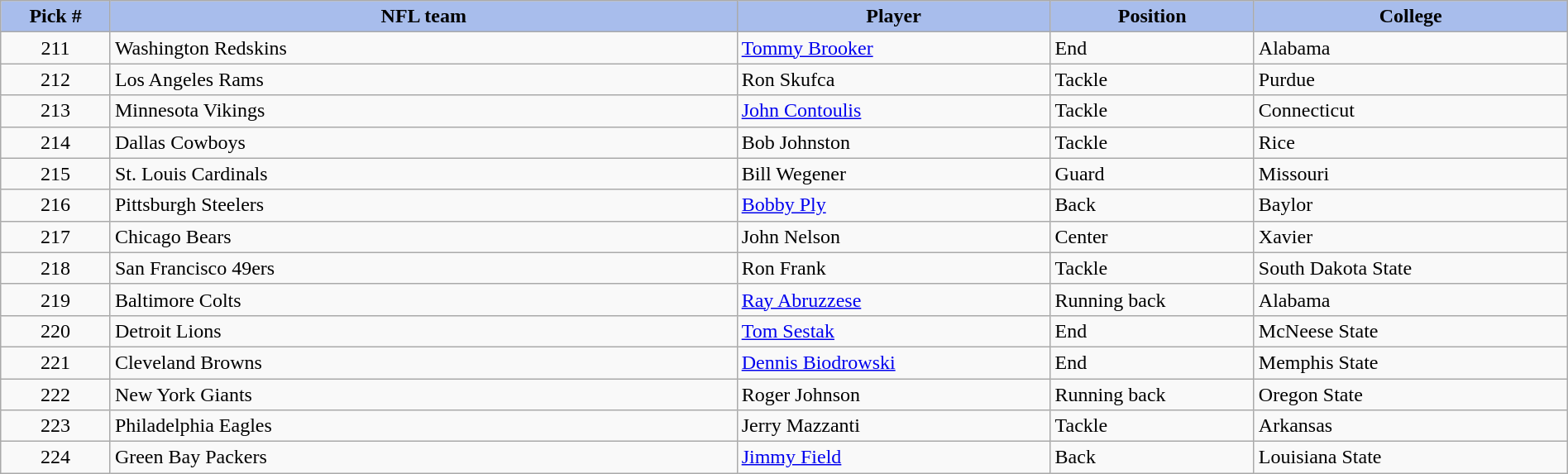<table class="wikitable sortable sortable" style="width: 100%">
<tr>
<th style="background:#a8bdec; width:7%;">Pick #</th>
<th style="width:40%; background:#a8bdec;">NFL team</th>
<th style="width:20%; background:#a8bdec;">Player</th>
<th style="width:13%; background:#a8bdec;">Position</th>
<th style="background:#A8BDEC;">College</th>
</tr>
<tr>
<td align=center>211</td>
<td>Washington Redskins</td>
<td><a href='#'>Tommy Brooker</a></td>
<td>End</td>
<td>Alabama</td>
</tr>
<tr>
<td align=center>212</td>
<td>Los Angeles Rams</td>
<td>Ron Skufca</td>
<td>Tackle</td>
<td>Purdue</td>
</tr>
<tr>
<td align=center>213</td>
<td>Minnesota Vikings</td>
<td><a href='#'>John Contoulis</a></td>
<td>Tackle</td>
<td>Connecticut</td>
</tr>
<tr>
<td align=center>214</td>
<td>Dallas Cowboys</td>
<td>Bob Johnston</td>
<td>Tackle</td>
<td>Rice</td>
</tr>
<tr>
<td align=center>215</td>
<td>St. Louis Cardinals</td>
<td>Bill Wegener</td>
<td>Guard</td>
<td>Missouri</td>
</tr>
<tr>
<td align=center>216</td>
<td>Pittsburgh Steelers</td>
<td><a href='#'>Bobby Ply</a></td>
<td>Back</td>
<td>Baylor</td>
</tr>
<tr>
<td align=center>217</td>
<td>Chicago Bears</td>
<td>John Nelson</td>
<td>Center</td>
<td>Xavier</td>
</tr>
<tr>
<td align=center>218</td>
<td>San Francisco 49ers</td>
<td>Ron Frank</td>
<td>Tackle</td>
<td>South Dakota State</td>
</tr>
<tr>
<td align=center>219</td>
<td>Baltimore Colts</td>
<td><a href='#'>Ray Abruzzese</a></td>
<td>Running back</td>
<td>Alabama</td>
</tr>
<tr>
<td align=center>220</td>
<td>Detroit Lions</td>
<td><a href='#'>Tom Sestak</a></td>
<td>End</td>
<td>McNeese State</td>
</tr>
<tr>
<td align=center>221</td>
<td>Cleveland Browns</td>
<td><a href='#'>Dennis Biodrowski</a></td>
<td>End</td>
<td>Memphis State</td>
</tr>
<tr>
<td align=center>222</td>
<td>New York Giants</td>
<td>Roger Johnson</td>
<td>Running back</td>
<td>Oregon State</td>
</tr>
<tr>
<td align=center>223</td>
<td>Philadelphia Eagles</td>
<td>Jerry Mazzanti</td>
<td>Tackle</td>
<td>Arkansas</td>
</tr>
<tr>
<td align=center>224</td>
<td>Green Bay Packers</td>
<td><a href='#'>Jimmy Field</a></td>
<td>Back</td>
<td>Louisiana State</td>
</tr>
</table>
